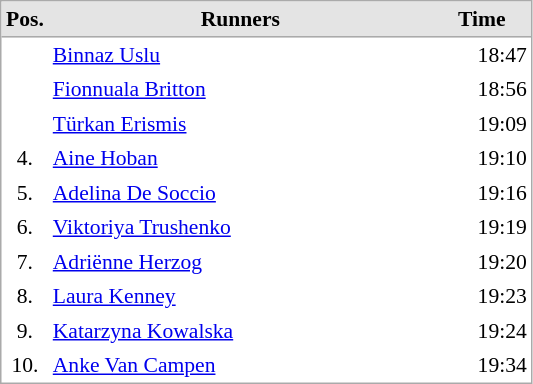<table cellspacing="0" cellpadding="3" style="border:1px solid #AAAAAA;font-size:90%">
<tr bgcolor="#E4E4E4">
<th style="border-bottom:1px solid #AAAAAA" width=10>Pos.</th>
<th style="border-bottom:1px solid #AAAAAA" width=250>Runners</th>
<th style="border-bottom:1px solid #AAAAAA" width=60>Time</th>
</tr>
<tr align="center">
<td align="center"></td>
<td align="left"> <a href='#'>Binnaz Uslu</a></td>
<td align="right">18:47</td>
</tr>
<tr align="center">
<td align="center"></td>
<td align="left"> <a href='#'>Fionnuala Britton</a></td>
<td align="right">18:56</td>
</tr>
<tr align="center">
<td align="center"></td>
<td align="left"> <a href='#'>Türkan Erismis</a></td>
<td align="right">19:09</td>
</tr>
<tr align="center">
<td align="center">4.</td>
<td align="left"> <a href='#'>Aine Hoban</a></td>
<td align="right">19:10</td>
</tr>
<tr align="center">
<td align="center">5.</td>
<td align="left"> <a href='#'>Adelina De Soccio</a></td>
<td align="right">19:16</td>
</tr>
<tr align="center">
<td align="center">6.</td>
<td align="left"> <a href='#'>Viktoriya Trushenko</a></td>
<td align="right">19:19</td>
</tr>
<tr align="center">
<td align="center">7.</td>
<td align="left"> <a href='#'>Adriënne Herzog</a></td>
<td align="right">19:20</td>
</tr>
<tr align="center">
<td align="center">8.</td>
<td align="left"> <a href='#'>Laura Kenney</a></td>
<td align="right">19:23</td>
</tr>
<tr align="center">
<td align="center">9.</td>
<td align="left"> <a href='#'>Katarzyna Kowalska</a></td>
<td align="right">19:24</td>
</tr>
<tr align="center">
<td align="center">10.</td>
<td align="left"> <a href='#'>Anke Van Campen</a></td>
<td align="right">19:34</td>
</tr>
</table>
